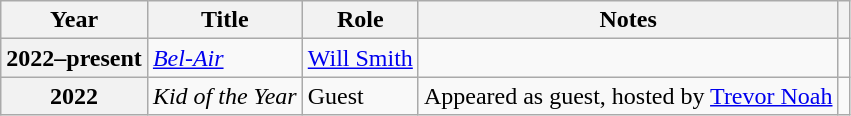<table class="wikitable plainrowheaders sortable">
<tr>
<th scope="col">Year</th>
<th scope="col">Title</th>
<th scope="col">Role</th>
<th scope="col" class="unsortable">Notes</th>
<th scope="col" class="unsortable"></th>
</tr>
<tr>
<th>2022–present</th>
<td><em><a href='#'>Bel-Air</a></em></td>
<td><a href='#'>Will Smith</a></td>
<td></td>
<td style="text-align:center"></td>
</tr>
<tr>
<th>2022</th>
<td><em>Kid of the Year</em></td>
<td>Guest</td>
<td>Appeared as guest, hosted by <a href='#'>Trevor Noah</a></td>
<td style="text-align:center"></td>
</tr>
</table>
